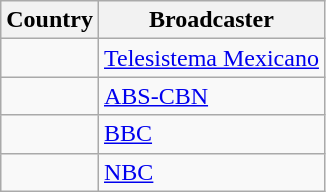<table class="wikitable">
<tr>
<th align=center>Country</th>
<th align=center>Broadcaster</th>
</tr>
<tr>
<td></td>
<td><a href='#'>Telesistema Mexicano</a></td>
</tr>
<tr>
<td></td>
<td><a href='#'>ABS-CBN</a></td>
</tr>
<tr>
<td></td>
<td><a href='#'>BBC</a></td>
</tr>
<tr>
<td></td>
<td><a href='#'>NBC</a></td>
</tr>
</table>
